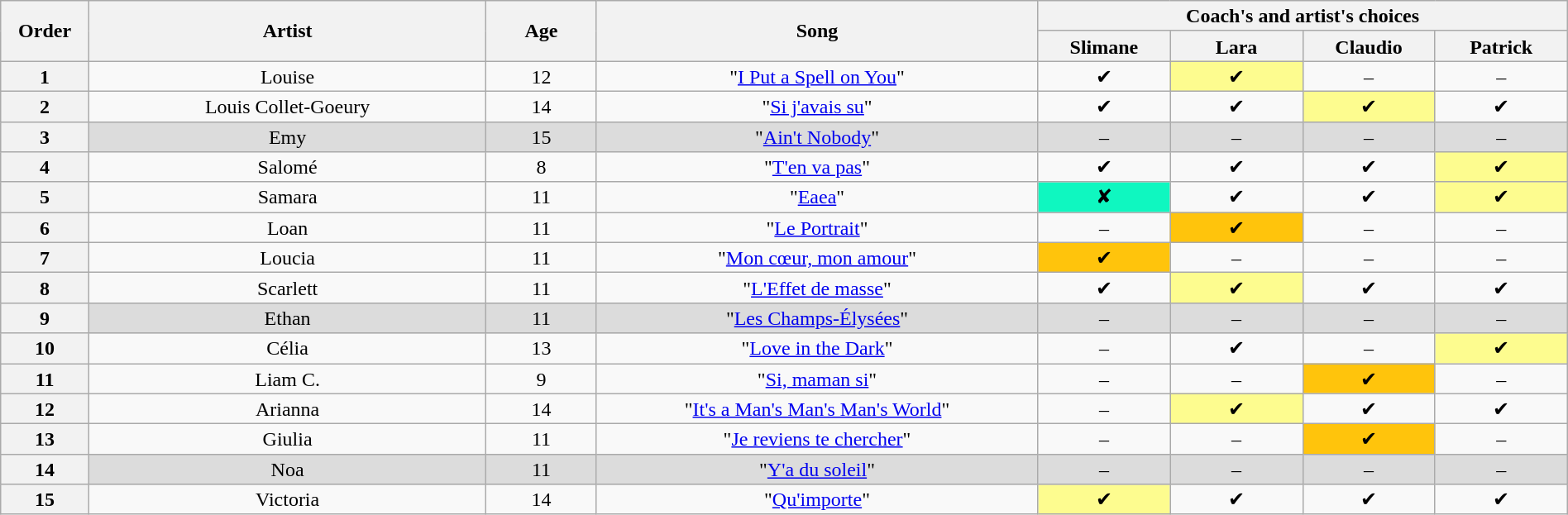<table class="wikitable" style="text-align:center; line-height:17px; width:100%">
<tr>
<th scope="col" rowspan="2" style="width:04%">Order</th>
<th scope="col" rowspan="2" style="width:18%">Artist</th>
<th scope="col" rowspan="2" style="width:05%">Age</th>
<th scope="col" rowspan="2" style="width:20%">Song</th>
<th scope="col" colspan="4" style="width:24%">Coach's and artist's choices</th>
</tr>
<tr>
<th style="width:06%">Slimane</th>
<th style="width:06%">Lara</th>
<th style="width:06%">Claudio</th>
<th style="width:06%">Patrick</th>
</tr>
<tr>
<th>1</th>
<td>Louise</td>
<td>12</td>
<td>"<a href='#'>I Put a Spell on You</a>"</td>
<td>✔</td>
<td style="background:#fdfc8f">✔</td>
<td>–</td>
<td>–</td>
</tr>
<tr>
<th>2</th>
<td>Louis Collet-Goeury</td>
<td>14</td>
<td>"<a href='#'>Si j'avais su</a>"</td>
<td>✔</td>
<td>✔</td>
<td style="background:#fdfc8f">✔</td>
<td>✔</td>
</tr>
<tr style="background:#DCDCDC">
<th>3</th>
<td>Emy</td>
<td>15</td>
<td>"<a href='#'>Ain't Nobody</a>"</td>
<td>–</td>
<td>–</td>
<td>–</td>
<td>–</td>
</tr>
<tr>
<th>4</th>
<td>Salomé</td>
<td>8</td>
<td>"<a href='#'>T'en va pas</a>"</td>
<td>✔</td>
<td>✔</td>
<td>✔</td>
<td style="background:#fdfc8f">✔</td>
</tr>
<tr>
<th>5</th>
<td>Samara</td>
<td>11</td>
<td>"<a href='#'>Eaea</a>"</td>
<td style="background:#0ff7c0">✘</td>
<td>✔</td>
<td>✔</td>
<td style="background:#fdfc8f">✔</td>
</tr>
<tr>
<th>6</th>
<td>Loan</td>
<td>11</td>
<td>"<a href='#'>Le Portrait</a>"</td>
<td>–</td>
<td style="background:#ffc40c">✔</td>
<td>–</td>
<td>–</td>
</tr>
<tr>
<th>7</th>
<td>Loucia</td>
<td>11</td>
<td>"<a href='#'>Mon cœur, mon amour</a>"</td>
<td style="background:#ffc40c">✔</td>
<td>–</td>
<td>–</td>
<td>–</td>
</tr>
<tr>
<th>8</th>
<td>Scarlett</td>
<td>11</td>
<td>"<a href='#'>L'Effet de masse</a>"</td>
<td>✔</td>
<td style="background:#fdfc8f">✔</td>
<td>✔</td>
<td>✔</td>
</tr>
<tr style="background:#DCDCDC">
<th>9</th>
<td>Ethan</td>
<td>11</td>
<td>"<a href='#'>Les Champs-Élysées</a>"</td>
<td>–</td>
<td>–</td>
<td>–</td>
<td>–</td>
</tr>
<tr>
<th>10</th>
<td>Célia</td>
<td>13</td>
<td>"<a href='#'>Love in the Dark</a>"</td>
<td>–</td>
<td>✔</td>
<td>–</td>
<td style="background:#fdfc8f">✔</td>
</tr>
<tr>
<th>11</th>
<td>Liam C.</td>
<td>9</td>
<td>"<a href='#'>Si, maman si</a>"</td>
<td>–</td>
<td>–</td>
<td style="background:#ffc40c">✔</td>
<td>–</td>
</tr>
<tr>
<th>12</th>
<td>Arianna</td>
<td>14</td>
<td>"<a href='#'>It's a Man's Man's Man's World</a>"</td>
<td>–</td>
<td style="background:#fdfc8f">✔</td>
<td>✔</td>
<td>✔</td>
</tr>
<tr>
<th>13</th>
<td>Giulia</td>
<td>11</td>
<td>"<a href='#'>Je reviens te chercher</a>"</td>
<td>–</td>
<td>–</td>
<td style="background:#ffc40c">✔</td>
<td>–</td>
</tr>
<tr style="background:#DCDCDC">
<th>14</th>
<td>Noa</td>
<td>11</td>
<td>"<a href='#'>Y'a du soleil</a>"</td>
<td>–</td>
<td>–</td>
<td>–</td>
<td>–</td>
</tr>
<tr>
<th>15</th>
<td>Victoria</td>
<td>14</td>
<td>"<a href='#'>Qu'importe</a>"</td>
<td style="background:#fdfc8f">✔</td>
<td>✔</td>
<td>✔</td>
<td>✔</td>
</tr>
</table>
